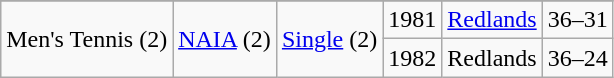<table class="wikitable" style="text-align:center">
<tr>
</tr>
<tr align="center">
<td rowspan="2">Men's Tennis (2)</td>
<td rowspan="2"><a href='#'>NAIA</a> (2)</td>
<td rowspan="2"><a href='#'>Single</a> (2)</td>
<td>1981</td>
<td><a href='#'>Redlands</a></td>
<td>36–31</td>
</tr>
<tr align="center">
<td>1982</td>
<td>Redlands</td>
<td>36–24</td>
</tr>
</table>
